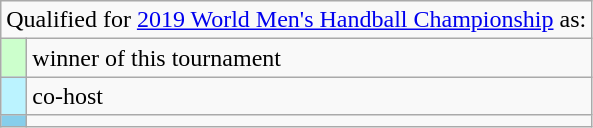<table class="wikitable">
<tr>
<td colspan=2>Qualified for <a href='#'>2019 World Men's Handball Championship</a> as:</td>
</tr>
<tr>
<td width=10px bgcolor=#ccffcc></td>
<td>winner of this tournament</td>
</tr>
<tr>
<td width=10px bgcolor=#bbf3ff></td>
<td>co-host</td>
</tr>
<tr>
<td width=10px bgcolor=skyblue></td>
<td></td>
</tr>
</table>
